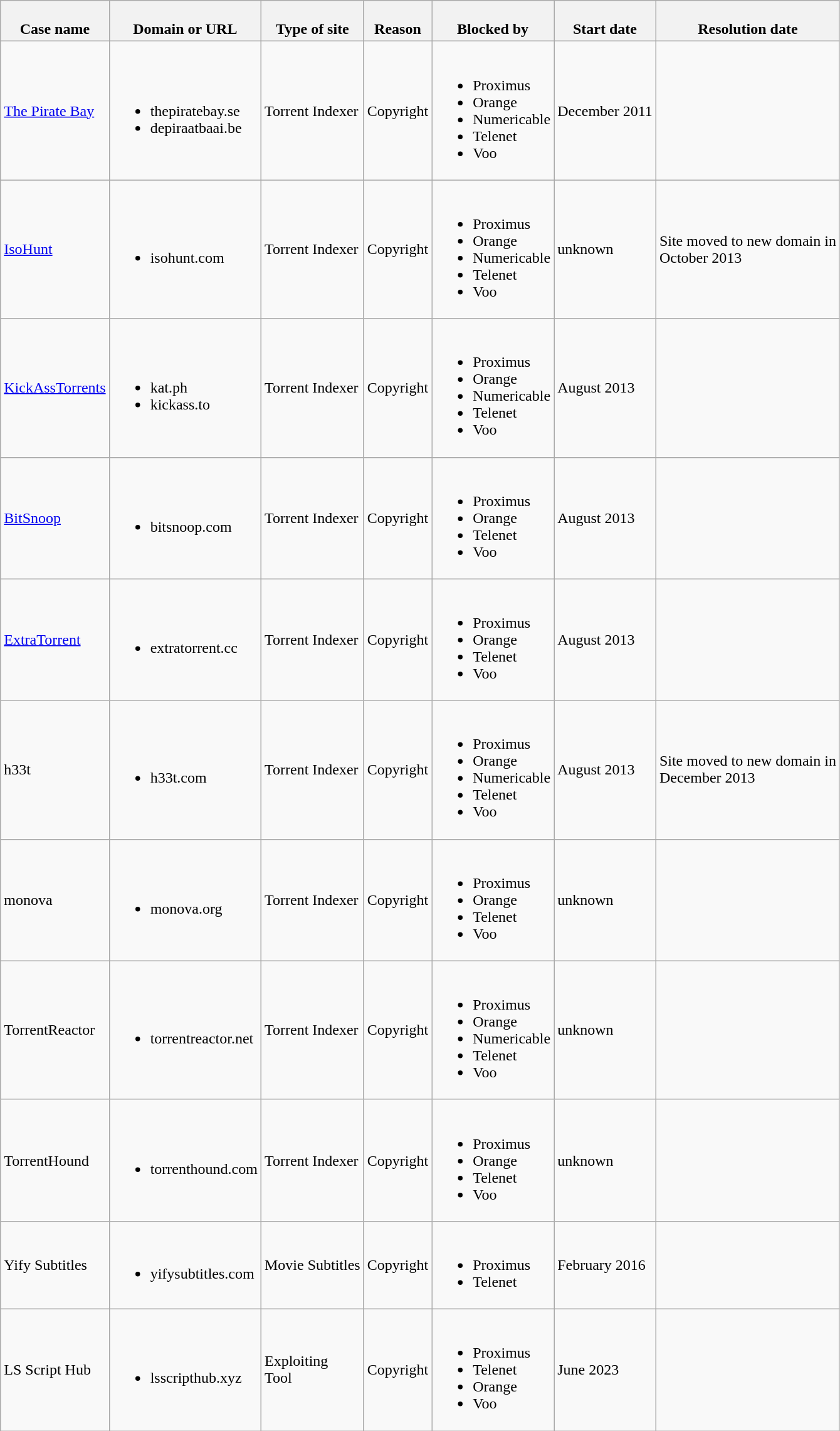<table class="wikitable sortable">
<tr>
<th><br>Case name</th>
<th><br>Domain or URL</th>
<th><br>Type of site</th>
<th><br>Reason</th>
<th><br>Blocked by</th>
<th><br>Start date</th>
<th><br>Resolution date</th>
</tr>
<tr>
<td><a href='#'>The Pirate Bay</a></td>
<td><br><ul><li>thepiratebay.se</li><li>depiraatbaai.be</li></ul></td>
<td>Torrent Indexer</td>
<td>Copyright</td>
<td><br><ul><li>Proximus</li><li>Orange</li><li>Numericable</li><li>Telenet</li><li>Voo</li></ul></td>
<td data-sort-value="2011-11-01">December 2011</td>
<td data-sort-value="2012-11-30"></td>
</tr>
<tr>
<td><a href='#'>IsoHunt</a></td>
<td><br><ul><li>isohunt.com</li></ul></td>
<td>Torrent Indexer</td>
<td>Copyright</td>
<td><br><ul><li>Proximus</li><li>Orange</li><li>Numericable</li><li>Telenet</li><li>Voo</li></ul></td>
<td data-sort-value="2012-05-01">unknown</td>
<td data-sort-value="9999-12-31">Site moved to new domain in<br>October 2013</td>
</tr>
<tr>
<td><a href='#'>KickAssTorrents</a></td>
<td><br><ul><li>kat.ph</li><li>kickass.to</li></ul></td>
<td>Torrent Indexer</td>
<td>Copyright</td>
<td><br><ul><li>Proximus</li><li>Orange</li><li>Numericable</li><li>Telenet</li><li>Voo</li></ul></td>
<td>August 2013</td>
<td></td>
</tr>
<tr>
<td><a href='#'>BitSnoop</a></td>
<td><br><ul><li>bitsnoop.com</li></ul></td>
<td>Torrent Indexer</td>
<td>Copyright</td>
<td><br><ul><li>Proximus</li><li>Orange</li><li>Telenet</li><li>Voo</li></ul></td>
<td>August 2013</td>
<td></td>
</tr>
<tr>
<td><a href='#'>ExtraTorrent</a></td>
<td><br><ul><li>extratorrent.cc</li></ul></td>
<td>Torrent Indexer</td>
<td>Copyright</td>
<td><br><ul><li>Proximus</li><li>Orange</li><li>Telenet</li><li>Voo</li></ul></td>
<td>August 2013</td>
<td></td>
</tr>
<tr>
<td>h33t</td>
<td><br><ul><li>h33t.com</li></ul></td>
<td>Torrent Indexer</td>
<td>Copyright</td>
<td><br><ul><li>Proximus</li><li>Orange</li><li>Numericable</li><li>Telenet</li><li>Voo</li></ul></td>
<td>August 2013</td>
<td>Site moved to new domain in<br>December 2013</td>
</tr>
<tr>
<td>monova</td>
<td><br><ul><li>monova.org</li></ul></td>
<td>Torrent Indexer</td>
<td>Copyright</td>
<td><br><ul><li>Proximus</li><li>Orange</li><li>Telenet</li><li>Voo</li></ul></td>
<td>unknown</td>
<td></td>
</tr>
<tr>
<td>TorrentReactor</td>
<td><br><ul><li>torrentreactor.net</li></ul></td>
<td>Torrent Indexer</td>
<td>Copyright</td>
<td><br><ul><li>Proximus</li><li>Orange</li><li>Numericable</li><li>Telenet</li><li>Voo</li></ul></td>
<td>unknown</td>
<td></td>
</tr>
<tr>
<td>TorrentHound</td>
<td><br><ul><li>torrenthound.com</li></ul></td>
<td>Torrent Indexer</td>
<td>Copyright</td>
<td><br><ul><li>Proximus</li><li>Orange</li><li>Telenet</li><li>Voo</li></ul></td>
<td>unknown</td>
<td></td>
</tr>
<tr>
<td>Yify Subtitles</td>
<td><br><ul><li>yifysubtitles.com</li></ul></td>
<td>Movie Subtitles</td>
<td>Copyright</td>
<td><br><ul><li>Proximus</li><li>Telenet</li></ul></td>
<td>February 2016</td>
<td></td>
</tr>
<tr>
<td>LS Script Hub</td>
<td><br><ul><li>lsscripthub.xyz</li></ul></td>
<td>Exploiting<br>Tool</td>
<td>Copyright</td>
<td><br><ul><li>Proximus</li><li>Telenet</li><li>Orange</li><li>Voo</li></ul></td>
<td>June 2023</td>
<td></td>
</tr>
</table>
